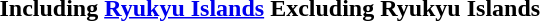<table>
<tr>
<td valign="top"><strong>Including <a href='#'>Ryukyu Islands</a></strong><br></td>
<td><strong>Excluding Ryukyu Islands</strong><br></td>
</tr>
</table>
